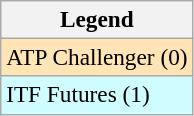<table class=wikitable style=font-size:97%>
<tr>
<th>Legend</th>
</tr>
<tr bgcolor=moccasin>
<td>ATP Challenger (0)</td>
</tr>
<tr bgcolor=cffcff>
<td>ITF Futures (1)</td>
</tr>
</table>
